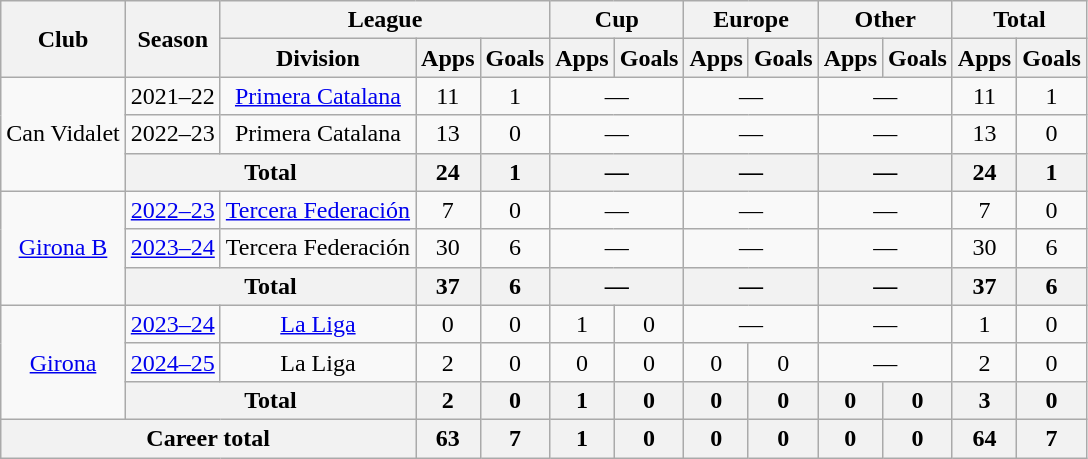<table class="wikitable" style="text-align:center">
<tr>
<th rowspan="2">Club</th>
<th rowspan="2">Season</th>
<th colspan="3">League</th>
<th colspan="2">Cup</th>
<th colspan="2">Europe</th>
<th colspan="2">Other</th>
<th colspan="2">Total</th>
</tr>
<tr>
<th>Division</th>
<th>Apps</th>
<th>Goals</th>
<th>Apps</th>
<th>Goals</th>
<th>Apps</th>
<th>Goals</th>
<th>Apps</th>
<th>Goals</th>
<th>Apps</th>
<th>Goals</th>
</tr>
<tr>
<td rowspan="3">Can Vidalet</td>
<td>2021–22</td>
<td><a href='#'>Primera Catalana</a></td>
<td>11</td>
<td>1</td>
<td colspan="2">—</td>
<td colspan="2">—</td>
<td colspan="2">—</td>
<td>11</td>
<td>1</td>
</tr>
<tr>
<td>2022–23</td>
<td>Primera Catalana</td>
<td>13</td>
<td>0</td>
<td colspan="2">—</td>
<td colspan="2">—</td>
<td colspan="2">—</td>
<td>13</td>
<td>0</td>
</tr>
<tr>
<th colspan="2">Total</th>
<th>24</th>
<th>1</th>
<th colspan="2">—</th>
<th colspan="2">—</th>
<th colspan="2">—</th>
<th>24</th>
<th>1</th>
</tr>
<tr>
<td rowspan="3"><a href='#'>Girona B</a></td>
<td><a href='#'>2022–23</a></td>
<td><a href='#'>Tercera Federación</a></td>
<td>7</td>
<td>0</td>
<td colspan="2">—</td>
<td colspan="2">—</td>
<td colspan="2">—</td>
<td>7</td>
<td>0</td>
</tr>
<tr>
<td><a href='#'>2023–24</a></td>
<td>Tercera Federación</td>
<td>30</td>
<td>6</td>
<td colspan="2">—</td>
<td colspan="2">—</td>
<td colspan="2">—</td>
<td>30</td>
<td>6</td>
</tr>
<tr>
<th colspan="2">Total</th>
<th>37</th>
<th>6</th>
<th colspan="2">—</th>
<th colspan="2">—</th>
<th colspan="2">—</th>
<th>37</th>
<th>6</th>
</tr>
<tr>
<td rowspan="3"><a href='#'>Girona</a></td>
<td><a href='#'>2023–24</a></td>
<td><a href='#'>La Liga</a></td>
<td>0</td>
<td>0</td>
<td>1</td>
<td>0</td>
<td colspan="2">—</td>
<td colspan="2">—</td>
<td>1</td>
<td>0</td>
</tr>
<tr>
<td><a href='#'>2024–25</a></td>
<td>La Liga</td>
<td>2</td>
<td>0</td>
<td>0</td>
<td>0</td>
<td>0</td>
<td>0</td>
<td colspan="2">—</td>
<td>2</td>
<td>0</td>
</tr>
<tr>
<th colspan="2">Total</th>
<th>2</th>
<th>0</th>
<th>1</th>
<th>0</th>
<th>0</th>
<th>0</th>
<th>0</th>
<th>0</th>
<th>3</th>
<th>0</th>
</tr>
<tr>
<th colspan="3">Career total</th>
<th>63</th>
<th>7</th>
<th>1</th>
<th>0</th>
<th>0</th>
<th>0</th>
<th>0</th>
<th>0</th>
<th>64</th>
<th>7</th>
</tr>
</table>
